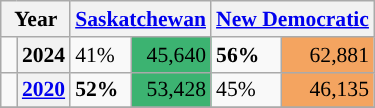<table class="wikitable" style="width:400; font-size:90%; margin-left:1em;">
<tr>
<th colspan="2" scope="col">Year</th>
<th colspan="2" scope="col"><a href='#'>Saskatchewan</a></th>
<th colspan="2" scope="col"><a href='#'>New Democratic</a></th>
</tr>
<tr>
<td style="width: 0.25em; background-color: "></td>
<th>2024</th>
<td>41%</td>
<td style="text-align:right; background:#3CB371;">45,640</td>
<td><strong>56%</strong></td>
<td style="text-align:right; background:#F4A460;">62,881</td>
</tr>
<tr>
<td style="width: 0.25em; background-color: "></td>
<th><a href='#'>2020</a></th>
<td><strong>52%</strong></td>
<td style="text-align:right; background:#3CB371;">53,428</td>
<td>45%</td>
<td style="text-align:right; background:#F4A460;">46,135</td>
</tr>
<tr>
</tr>
</table>
